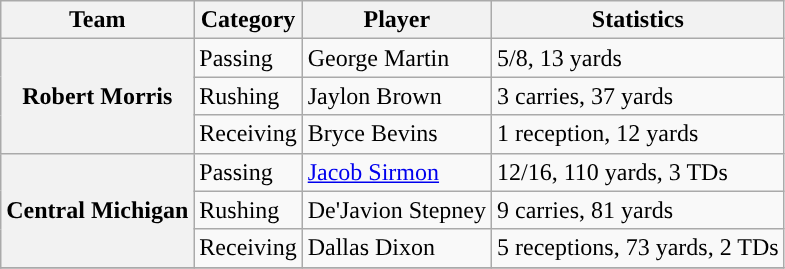<table class="wikitable" style="float: left;">
<tr>
<th>Team</th>
<th>Category</th>
<th>Player</th>
<th>Statistics</th>
</tr>
<tr>
<th rowspan=3>Robert Morris</th>
<td>Passing</td>
<td>George Martin</td>
<td>5/8, 13 yards</td>
</tr>
<tr>
<td>Rushing</td>
<td>Jaylon Brown</td>
<td>3 carries, 37 yards</td>
</tr>
<tr>
<td>Receiving</td>
<td>Bryce Bevins</td>
<td>1 reception, 12 yards</td>
</tr>
<tr>
<th rowspan=3 style=>Central Michigan</th>
<td>Passing</td>
<td><a href='#'>Jacob Sirmon</a></td>
<td>12/16, 110 yards, 3 TDs</td>
</tr>
<tr>
<td>Rushing</td>
<td>De'Javion Stepney</td>
<td>9 carries, 81 yards</td>
</tr>
<tr>
<td>Receiving</td>
<td>Dallas Dixon</td>
<td>5 receptions, 73 yards, 2 TDs</td>
</tr>
<tr>
</tr>
</table>
